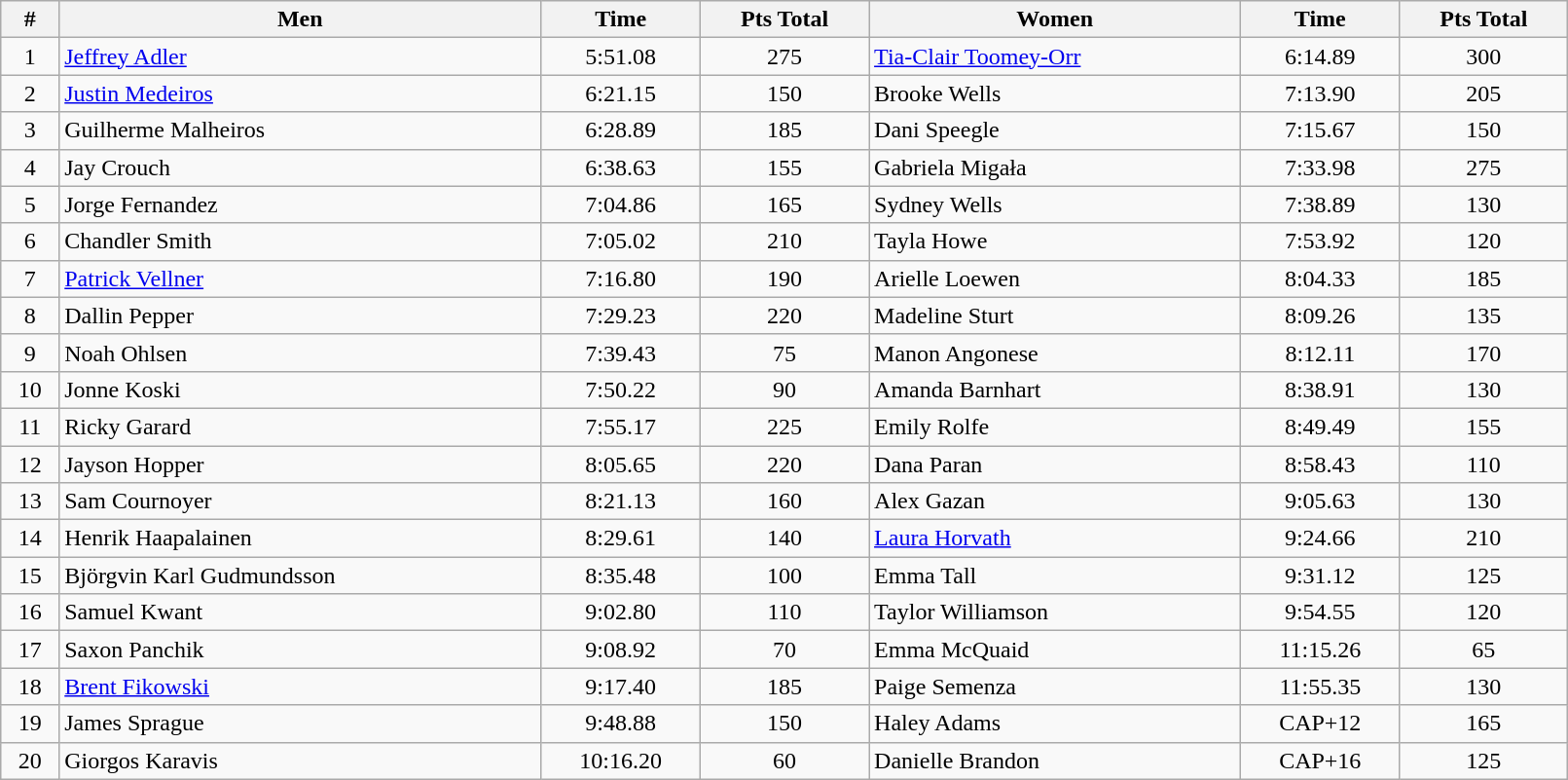<table class="wikitable sortable" style="display: inline-table;width: 85%; text-align:center">
<tr>
<th>#</th>
<th>Men</th>
<th>Time</th>
<th>Pts Total</th>
<th>Women</th>
<th>Time</th>
<th>Pts Total</th>
</tr>
<tr>
<td>1</td>
<td align=left> <a href='#'>Jeffrey Adler</a></td>
<td>5:51.08</td>
<td>275</td>
<td align=left> <a href='#'>Tia-Clair Toomey-Orr</a></td>
<td>6:14.89</td>
<td>300</td>
</tr>
<tr>
<td>2</td>
<td align=left> <a href='#'>Justin Medeiros</a></td>
<td>6:21.15</td>
<td>150</td>
<td align=left> Brooke Wells</td>
<td>7:13.90</td>
<td>205</td>
</tr>
<tr>
<td>3</td>
<td align=left> Guilherme Malheiros</td>
<td>6:28.89</td>
<td>185</td>
<td align=left> Dani Speegle</td>
<td>7:15.67</td>
<td>150</td>
</tr>
<tr>
<td>4</td>
<td align=left> Jay Crouch</td>
<td>6:38.63</td>
<td>155</td>
<td align=left> Gabriela Migała</td>
<td>7:33.98</td>
<td>275</td>
</tr>
<tr>
<td>5</td>
<td align=left> Jorge Fernandez</td>
<td>7:04.86</td>
<td>165</td>
<td align=left> Sydney Wells</td>
<td>7:38.89</td>
<td>130</td>
</tr>
<tr>
<td>6</td>
<td align=left> Chandler Smith</td>
<td>7:05.02</td>
<td>210</td>
<td align=left> Tayla Howe</td>
<td>7:53.92</td>
<td>120</td>
</tr>
<tr>
<td>7</td>
<td align=left> <a href='#'>Patrick Vellner</a></td>
<td>7:16.80</td>
<td>190</td>
<td align=left> Arielle Loewen</td>
<td>8:04.33</td>
<td>185</td>
</tr>
<tr>
<td>8</td>
<td align=left> Dallin Pepper</td>
<td>7:29.23</td>
<td>220</td>
<td align=left> Madeline Sturt</td>
<td>8:09.26</td>
<td>135</td>
</tr>
<tr>
<td>9</td>
<td align=left> Noah Ohlsen</td>
<td>7:39.43</td>
<td>75</td>
<td align=left> Manon Angonese</td>
<td>8:12.11</td>
<td>170</td>
</tr>
<tr>
<td>10</td>
<td align=left> Jonne Koski</td>
<td>7:50.22</td>
<td>90</td>
<td align=left> Amanda Barnhart</td>
<td>8:38.91</td>
<td>130</td>
</tr>
<tr>
<td>11</td>
<td align=left> Ricky Garard</td>
<td>7:55.17</td>
<td>225</td>
<td align=left> Emily Rolfe</td>
<td>8:49.49</td>
<td>155</td>
</tr>
<tr>
<td>12</td>
<td align=left> Jayson Hopper</td>
<td>8:05.65</td>
<td>220</td>
<td align=left> Dana Paran</td>
<td>8:58.43</td>
<td>110</td>
</tr>
<tr>
<td>13</td>
<td align=left> Sam Cournoyer</td>
<td>8:21.13</td>
<td>160</td>
<td align=left> Alex Gazan</td>
<td>9:05.63</td>
<td>130</td>
</tr>
<tr>
<td>14</td>
<td align=left> Henrik Haapalainen</td>
<td>8:29.61</td>
<td>140</td>
<td align=left> <a href='#'>Laura Horvath</a></td>
<td>9:24.66</td>
<td>210</td>
</tr>
<tr>
<td>15</td>
<td align=left> Björgvin Karl Gudmundsson</td>
<td>8:35.48</td>
<td>100</td>
<td align=left> Emma Tall</td>
<td>9:31.12</td>
<td>125</td>
</tr>
<tr>
<td>16</td>
<td align=left> Samuel Kwant</td>
<td>9:02.80</td>
<td>110</td>
<td align=left> Taylor Williamson</td>
<td>9:54.55</td>
<td>120</td>
</tr>
<tr>
<td>17</td>
<td align=left> Saxon Panchik</td>
<td>9:08.92</td>
<td>70</td>
<td align=left> Emma McQuaid</td>
<td>11:15.26</td>
<td>65</td>
</tr>
<tr>
<td>18</td>
<td align=left> <a href='#'>Brent Fikowski</a></td>
<td>9:17.40</td>
<td>185</td>
<td align=left> Paige Semenza</td>
<td>11:55.35</td>
<td>130</td>
</tr>
<tr>
<td>19</td>
<td align=left> James Sprague</td>
<td>9:48.88</td>
<td>150</td>
<td align=left> Haley Adams</td>
<td>CAP+12</td>
<td>165</td>
</tr>
<tr>
<td>20</td>
<td align=left> Giorgos Karavis</td>
<td>10:16.20</td>
<td>60</td>
<td align=left> Danielle Brandon</td>
<td>CAP+16</td>
<td>125</td>
</tr>
</table>
